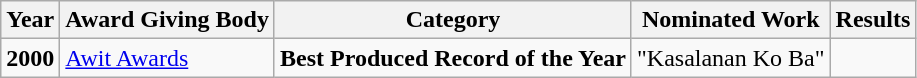<table class="wikitable">
<tr>
<th>Year</th>
<th>Award Giving Body</th>
<th>Category</th>
<th>Nominated Work</th>
<th>Results</th>
</tr>
<tr>
<td><strong>2000</strong></td>
<td><a href='#'>Awit Awards</a></td>
<td><strong>Best Produced Record of the Year</strong></td>
<td>"Kasalanan Ko Ba"</td>
<td></td>
</tr>
</table>
